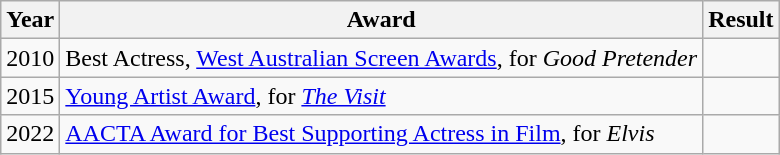<table class="wikitable">
<tr>
<th>Year</th>
<th>Award</th>
<th>Result</th>
</tr>
<tr>
<td>2010</td>
<td>Best Actress, <a href='#'>West Australian Screen Awards</a>, for <em>Good Pretender</em></td>
<td></td>
</tr>
<tr>
<td>2015</td>
<td><a href='#'>Young Artist Award</a>, for <em><a href='#'>The Visit</a></em></td>
<td></td>
</tr>
<tr>
<td>2022</td>
<td><a href='#'>AACTA Award for Best Supporting Actress in Film</a>, for <em>Elvis</em></td>
<td></td>
</tr>
</table>
